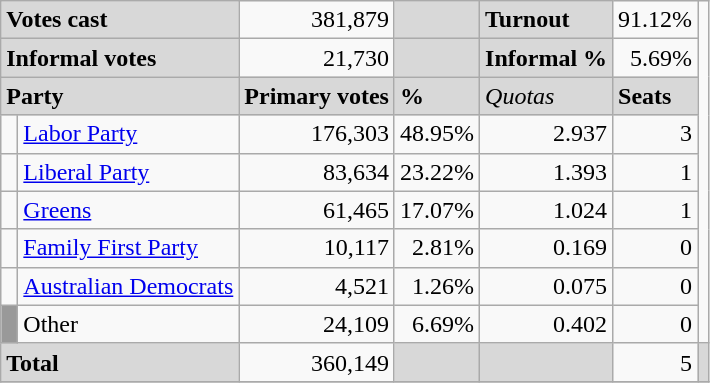<table class="wikitable">
<tr>
<td colspan=2 bgcolor="#D8D8D8"><strong>Votes cast</strong></td>
<td align="right">381,879</td>
<td width="33" bgcolor="#D8D8D8"></td>
<td bgcolor="#D8D8D8" width="67"><strong>Turnout</strong></td>
<td align="right">91.12%</td>
</tr>
<tr>
<td colspan="2" bgcolor="#D8D8D8"><strong>Informal votes</strong></td>
<td align="right">21,730</td>
<td width="33" bgcolor="#D8D8D8"></td>
<td bgcolor="#D8D8D8"><strong>Informal %</strong></td>
<td align="right">5.69%</td>
</tr>
<tr>
<td colspan="2" bgcolor="#D8D8D8"><strong>Party</strong></td>
<td bgcolor="#D8D8D8"><strong>Primary votes</strong></td>
<td bgcolor="#D8D8D8"><strong>%</strong></td>
<td bgcolor="#D8D8D8"><em>Quotas</em></td>
<td bgcolor="#D8D8D8"><strong>Seats</strong></td>
</tr>
<tr>
<td> </td>
<td><a href='#'>Labor Party</a></td>
<td align="right">176,303</td>
<td align="right">48.95%</td>
<td align="right">2.937</td>
<td align="right">3</td>
</tr>
<tr>
<td> </td>
<td><a href='#'>Liberal Party</a></td>
<td align="right">83,634</td>
<td align="right">23.22%</td>
<td align="right">1.393</td>
<td align="right">1</td>
</tr>
<tr>
<td> </td>
<td><a href='#'>Greens</a></td>
<td align="right">61,465</td>
<td align="right">17.07%</td>
<td align="right">1.024</td>
<td align="right">1</td>
</tr>
<tr>
<td> </td>
<td><a href='#'>Family First Party</a></td>
<td align="right">10,117</td>
<td align="right">2.81%</td>
<td align="right">0.169</td>
<td align="right">0</td>
</tr>
<tr>
<td> </td>
<td><a href='#'>Australian Democrats</a></td>
<td align="right">4,521</td>
<td align="right">1.26%</td>
<td align="right">0.075</td>
<td align="right">0</td>
</tr>
<tr>
<td bgcolor="#999999"> </td>
<td>Other</td>
<td align="right">24,109</td>
<td align="right">6.69%</td>
<td align="right">0.402</td>
<td align="right">0</td>
</tr>
<tr>
<td colspan="2" bgcolor="#D8D8D8"><strong>Total</strong></td>
<td align="right">360,149</td>
<td bgcolor="#D8D8D8"></td>
<td bgcolor="#D8D8D8"></td>
<td align="right">5</td>
<td bgcolor="#D8D8D8"></td>
</tr>
<tr>
</tr>
</table>
